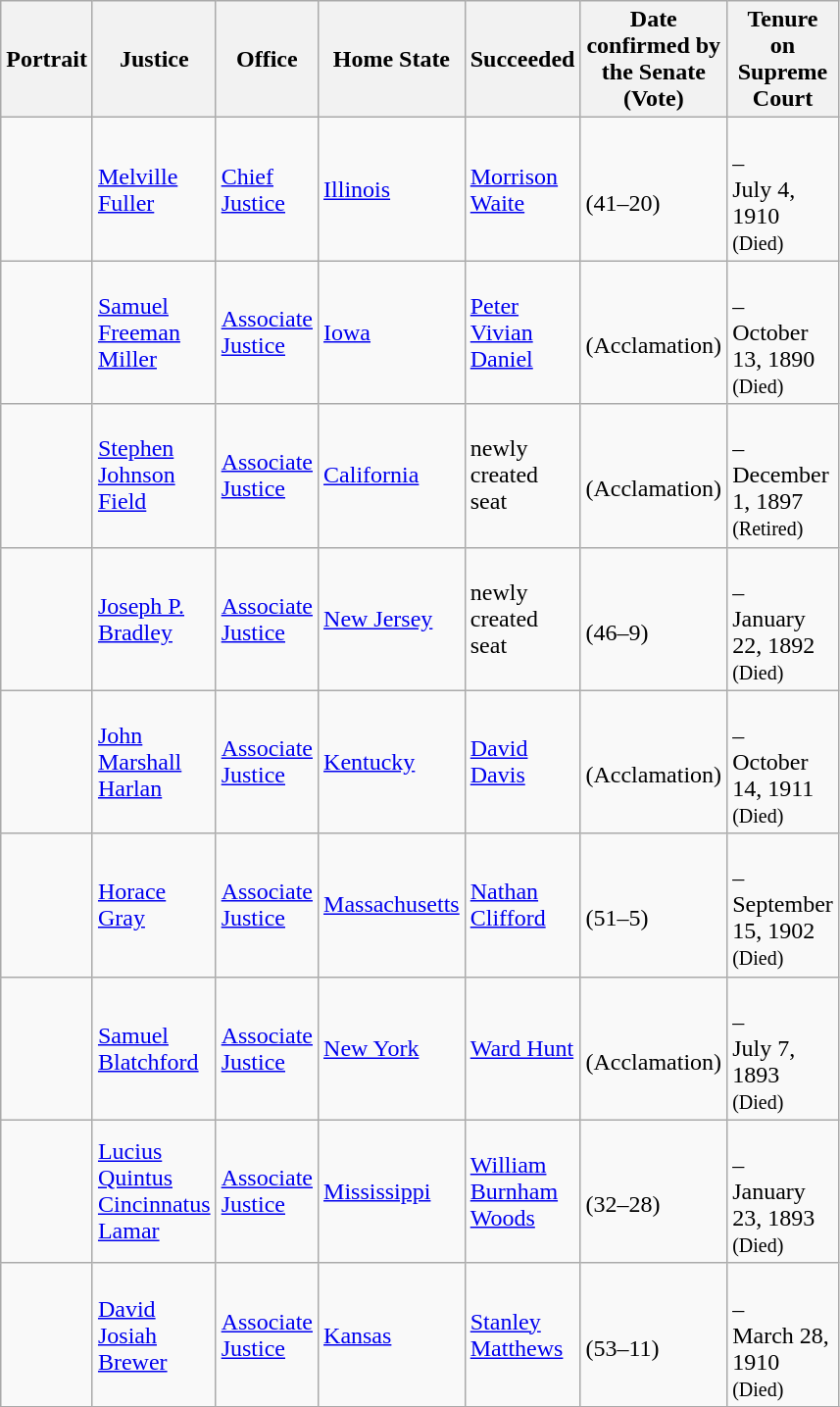<table class="wikitable sortable">
<tr>
<th scope="col" style="width: 10px;">Portrait</th>
<th scope="col" style="width: 10px;">Justice</th>
<th scope="col" style="width: 10px;">Office</th>
<th scope="col" style="width: 10px;">Home State</th>
<th scope="col" style="width: 10px;">Succeeded</th>
<th scope="col" style="width: 10px;">Date confirmed by the Senate<br>(Vote)</th>
<th scope="col" style="width: 10px;">Tenure on Supreme Court</th>
</tr>
<tr>
<td></td>
<td><a href='#'>Melville Fuller</a></td>
<td><a href='#'>Chief Justice</a></td>
<td><a href='#'>Illinois</a></td>
<td><a href='#'>Morrison Waite</a></td>
<td><br>(41–20)</td>
<td><br>–<br>July 4, 1910<br><small>(Died)</small></td>
</tr>
<tr>
<td></td>
<td><a href='#'>Samuel Freeman Miller</a></td>
<td><a href='#'>Associate Justice</a></td>
<td><a href='#'>Iowa</a></td>
<td><a href='#'>Peter Vivian Daniel</a></td>
<td><br>(Acclamation)</td>
<td><br>–<br>October 13, 1890<br><small>(Died)</small></td>
</tr>
<tr>
<td></td>
<td><a href='#'>Stephen Johnson Field</a></td>
<td><a href='#'>Associate Justice</a></td>
<td><a href='#'>California</a></td>
<td>newly created seat</td>
<td><br>(Acclamation)</td>
<td><br>–<br>December 1, 1897<br><small>(Retired)</small></td>
</tr>
<tr>
<td></td>
<td><a href='#'>Joseph P. Bradley</a></td>
<td><a href='#'>Associate Justice</a></td>
<td><a href='#'>New Jersey</a></td>
<td>newly created seat</td>
<td><br>(46–9)</td>
<td><br>–<br>January 22, 1892<br><small>(Died)</small></td>
</tr>
<tr>
<td></td>
<td><a href='#'>John Marshall Harlan</a></td>
<td><a href='#'>Associate Justice</a></td>
<td><a href='#'>Kentucky</a></td>
<td><a href='#'>David Davis</a></td>
<td><br>(Acclamation)</td>
<td><br>–<br>October 14, 1911<br><small>(Died)</small></td>
</tr>
<tr>
<td></td>
<td><a href='#'>Horace Gray</a></td>
<td><a href='#'>Associate Justice</a></td>
<td><a href='#'>Massachusetts</a></td>
<td><a href='#'>Nathan Clifford</a></td>
<td><br>(51–5)</td>
<td><br>–<br>September 15, 1902<br><small>(Died)</small></td>
</tr>
<tr>
<td></td>
<td><a href='#'>Samuel Blatchford</a></td>
<td><a href='#'>Associate Justice</a></td>
<td><a href='#'>New York</a></td>
<td><a href='#'>Ward Hunt</a></td>
<td><br>(Acclamation)</td>
<td><br>–<br>July 7, 1893<br><small>(Died)</small></td>
</tr>
<tr>
<td></td>
<td><a href='#'>Lucius Quintus Cincinnatus Lamar</a></td>
<td><a href='#'>Associate Justice</a></td>
<td><a href='#'>Mississippi</a></td>
<td><a href='#'>William Burnham Woods</a></td>
<td><br>(32–28)</td>
<td><br>–<br>January 23, 1893<br><small>(Died)</small></td>
</tr>
<tr>
<td></td>
<td><a href='#'>David Josiah Brewer</a></td>
<td><a href='#'>Associate Justice</a></td>
<td><a href='#'>Kansas</a></td>
<td><a href='#'>Stanley Matthews</a></td>
<td><br>(53–11)</td>
<td><br>–<br>March 28, 1910<br><small>(Died)</small></td>
</tr>
<tr>
</tr>
</table>
